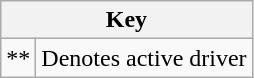<table class="wikitable">
<tr>
<th colspan="4"><strong>Key</strong></th>
</tr>
<tr>
<td>**</td>
<td colspan="3">Denotes active driver</td>
</tr>
</table>
